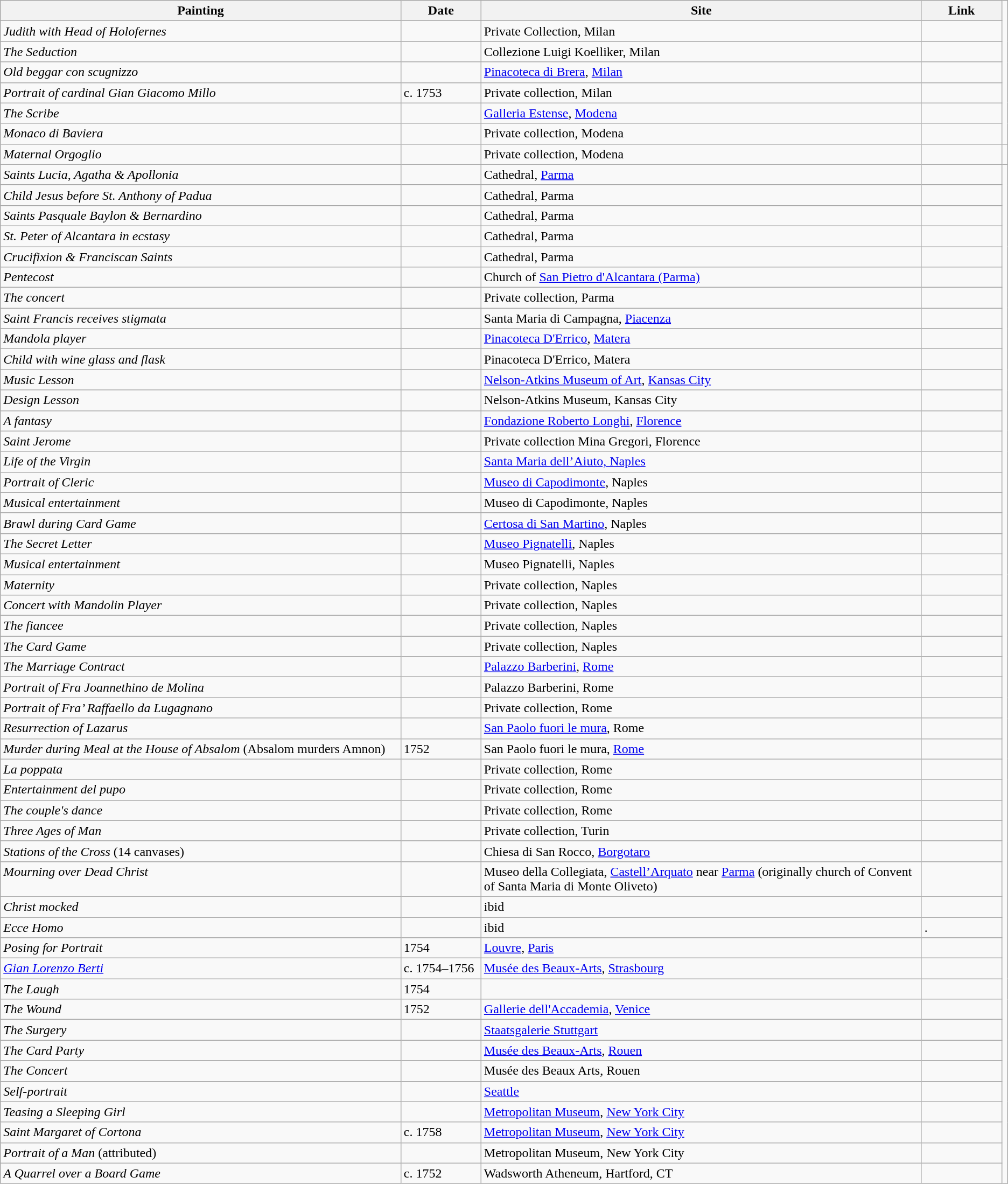<table class=wikitable>
<tr>
<th width="40%">Painting</th>
<th width="8%">Date</th>
<th width="44%">Site</th>
<th width="9%">Link</th>
</tr>
<tr valign="top">
<td><em>Judith with Head of Holofernes</em></td>
<td></td>
<td>Private Collection, Milan</td>
<td></td>
</tr>
<tr valign="top">
<td><em>The Seduction</em></td>
<td></td>
<td>Collezione Luigi Koelliker, Milan</td>
<td></td>
</tr>
<tr valign="top">
<td><em>Old beggar con scugnizzo</em></td>
<td></td>
<td><a href='#'>Pinacoteca di Brera</a>, <a href='#'>Milan</a></td>
<td></td>
</tr>
<tr valign="top">
<td><em>Portrait of cardinal Gian Giacomo Millo</em></td>
<td>c. 1753</td>
<td>Private collection, Milan</td>
<td></td>
</tr>
<tr valign="top">
<td><em>The Scribe</em></td>
<td></td>
<td><a href='#'>Galleria Estense</a>, <a href='#'>Modena</a></td>
<td></td>
</tr>
<tr valign="top">
<td><em>Monaco di Baviera</em></td>
<td></td>
<td>Private collection, Modena</td>
<td></td>
</tr>
<tr valign="top">
<td><em>Maternal Orgoglio</em></td>
<td></td>
<td>Private collection, Modena</td>
<td></td>
<td></td>
</tr>
<tr valign="top">
<td><em>Saints Lucia, Agatha & Apollonia</em></td>
<td></td>
<td>Cathedral, <a href='#'>Parma</a></td>
<td></td>
</tr>
<tr valign="top">
<td><em>Child Jesus before St. Anthony of Padua</em></td>
<td></td>
<td>Cathedral, Parma</td>
<td></td>
</tr>
<tr valign="top">
<td><em>Saints Pasquale Baylon & Bernardino</em></td>
<td></td>
<td>Cathedral, Parma</td>
<td></td>
</tr>
<tr valign="top">
<td><em>St. Peter of Alcantara in ecstasy</em></td>
<td></td>
<td>Cathedral, Parma</td>
<td></td>
</tr>
<tr valign="top">
<td><em>Crucifixion & Franciscan Saints</em></td>
<td></td>
<td>Cathedral, Parma</td>
<td></td>
</tr>
<tr valign="top">
<td><em>Pentecost</em></td>
<td></td>
<td>Church of <a href='#'>San Pietro d'Alcantara (Parma)</a></td>
<td></td>
</tr>
<tr valign="top">
<td><em>The concert</em></td>
<td></td>
<td>Private collection, Parma</td>
<td></td>
</tr>
<tr valign="top">
<td><em>Saint Francis receives stigmata</em></td>
<td></td>
<td>Santa Maria di Campagna, <a href='#'>Piacenza</a></td>
<td></td>
</tr>
<tr valign="top">
<td><em>Mandola player</em></td>
<td></td>
<td><a href='#'>Pinacoteca D'Errico</a>, <a href='#'>Matera</a></td>
<td></td>
</tr>
<tr valign="top">
<td><em>Child with wine glass and flask</em></td>
<td></td>
<td>Pinacoteca D'Errico, Matera</td>
<td></td>
</tr>
<tr valign="top">
<td><em>Music Lesson</em></td>
<td></td>
<td><a href='#'>Nelson-Atkins Museum of Art</a>, <a href='#'>Kansas City</a></td>
<td></td>
</tr>
<tr valign="top">
<td><em>Design Lesson</em></td>
<td></td>
<td>Nelson-Atkins Museum, Kansas City</td>
<td></td>
</tr>
<tr valign="top">
<td><em>A fantasy</em></td>
<td></td>
<td><a href='#'>Fondazione Roberto Longhi</a>, <a href='#'>Florence</a></td>
<td></td>
</tr>
<tr valign="top">
<td><em>Saint Jerome</em></td>
<td></td>
<td>Private collection Mina Gregori, Florence</td>
<td></td>
</tr>
<tr valign="top">
<td><em>Life of the Virgin</em></td>
<td></td>
<td><a href='#'>Santa Maria dell’Aiuto, Naples</a></td>
<td></td>
</tr>
<tr valign="top">
<td><em>Portrait of Cleric</em></td>
<td></td>
<td><a href='#'>Museo di Capodimonte</a>, Naples</td>
<td></td>
</tr>
<tr valign="top">
<td><em>Musical entertainment</em></td>
<td></td>
<td>Museo di Capodimonte, Naples</td>
<td></td>
</tr>
<tr valign="top">
<td><em>Brawl during Card Game</em></td>
<td></td>
<td><a href='#'>Certosa di San Martino</a>, Naples</td>
<td></td>
</tr>
<tr valign="top">
<td><em>The Secret Letter</em></td>
<td></td>
<td><a href='#'>Museo Pignatelli</a>, Naples</td>
<td></td>
</tr>
<tr valign="top">
<td><em>Musical entertainment</em></td>
<td></td>
<td>Museo Pignatelli, Naples</td>
<td></td>
</tr>
<tr valign="top">
<td><em>Maternity</em></td>
<td></td>
<td>Private collection, Naples</td>
<td></td>
</tr>
<tr valign="top">
<td><em>Concert with Mandolin Player</em></td>
<td></td>
<td>Private collection, Naples</td>
<td></td>
</tr>
<tr valign="top">
<td><em>The fiancee</em></td>
<td></td>
<td>Private collection, Naples</td>
<td></td>
</tr>
<tr valign="top">
<td><em>The Card Game</em></td>
<td></td>
<td>Private collection, Naples</td>
<td></td>
</tr>
<tr valign="top">
<td><em>The Marriage Contract</em></td>
<td></td>
<td><a href='#'>Palazzo Barberini</a>, <a href='#'>Rome</a></td>
<td></td>
</tr>
<tr valign="top">
<td><em>Portrait of Fra Joannethino de Molina</em></td>
<td></td>
<td>Palazzo Barberini, Rome</td>
<td></td>
</tr>
<tr valign="top">
<td><em>Portrait of Fra’ Raffaello da Lugagnano</em></td>
<td></td>
<td>Private collection, Rome</td>
<td></td>
</tr>
<tr valign="top">
<td><em>Resurrection of Lazarus</em></td>
<td></td>
<td><a href='#'>San Paolo fuori le mura</a>, Rome</td>
<td></td>
</tr>
<tr valign="top">
<td><em>Murder during Meal at the House of Absalom</em> (Absalom murders Amnon)</td>
<td>1752</td>
<td>San Paolo fuori le mura, <a href='#'>Rome</a></td>
<td></td>
</tr>
<tr valign="top">
<td><em>La poppata</em></td>
<td></td>
<td>Private collection, Rome</td>
<td></td>
</tr>
<tr valign="top">
<td><em>Entertainment del pupo</em></td>
<td></td>
<td>Private collection, Rome</td>
<td></td>
</tr>
<tr valign="top">
<td><em>The couple's dance</em></td>
<td></td>
<td>Private collection, Rome</td>
<td></td>
</tr>
<tr valign="top">
<td><em>Three Ages of Man</em></td>
<td></td>
<td>Private collection, Turin</td>
<td></td>
</tr>
<tr valign="top">
<td><em>Stations of the Cross</em> (14 canvases)</td>
<td></td>
<td>Chiesa di San Rocco, <a href='#'>Borgotaro</a></td>
<td></td>
</tr>
<tr valign="top">
<td><em>Mourning over Dead Christ</em></td>
<td></td>
<td>Museo della Collegiata, <a href='#'>Castell’Arquato</a> near <a href='#'>Parma</a> (originally church of Convent of Santa Maria di Monte Oliveto)</td>
<td></td>
</tr>
<tr valign="top">
<td><em>Christ mocked</em></td>
<td></td>
<td>ibid</td>
<td></td>
</tr>
<tr valign="top">
<td><em>Ecce Homo</em></td>
<td></td>
<td>ibid</td>
<td>.</td>
</tr>
<tr valign="top">
<td><em>Posing for Portrait</em></td>
<td>1754</td>
<td><a href='#'>Louvre</a>, <a href='#'>Paris</a></td>
<td></td>
</tr>
<tr valign="top">
<td><em><a href='#'>Gian Lorenzo Berti</a></em></td>
<td>c. 1754–1756</td>
<td><a href='#'>Musée des Beaux-Arts</a>, <a href='#'>Strasbourg</a></td>
<td></td>
</tr>
<tr valign="top">
<td><em>The Laugh</em></td>
<td>1754</td>
<td></td>
<td></td>
</tr>
<tr valign="top">
<td><em>The Wound</em></td>
<td>1752</td>
<td><a href='#'>Gallerie dell'Accademia</a>, <a href='#'>Venice</a></td>
<td></td>
</tr>
<tr valign="top">
<td><em>The Surgery</em></td>
<td></td>
<td><a href='#'>Staatsgalerie Stuttgart</a></td>
<td></td>
</tr>
<tr valign="top">
<td><em>The Card Party</em></td>
<td></td>
<td><a href='#'>Musée des Beaux-Arts</a>, <a href='#'>Rouen</a></td>
<td></td>
</tr>
<tr valign="top">
<td><em>The Concert</em></td>
<td></td>
<td>Musée des Beaux Arts, Rouen</td>
<td></td>
</tr>
<tr valign="top">
<td><em>Self-portrait</em></td>
<td></td>
<td><a href='#'>Seattle</a></td>
<td></td>
</tr>
<tr valign="top">
<td><em>Teasing a Sleeping Girl</em></td>
<td></td>
<td><a href='#'>Metropolitan Museum</a>, <a href='#'>New York City</a></td>
<td></td>
</tr>
<tr valign="top">
<td><em>Saint Margaret of Cortona</em></td>
<td>c. 1758</td>
<td><a href='#'>Metropolitan Museum</a>, <a href='#'>New York City</a></td>
<td></td>
</tr>
<tr valign="top">
<td><em>Portrait of a Man</em> (attributed)</td>
<td></td>
<td>Metropolitan Museum, New York City</td>
<td></td>
</tr>
<tr valign="top">
<td><em>A Quarrel over a Board Game</em></td>
<td>c. 1752</td>
<td>Wadsworth Atheneum, Hartford, CT</td>
<td></td>
</tr>
</table>
